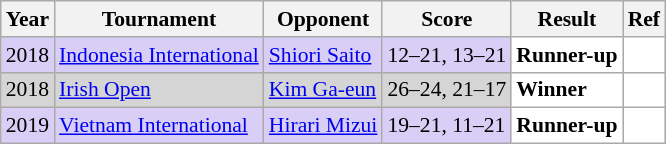<table class="sortable wikitable" style="font-size: 90%;">
<tr>
<th>Year</th>
<th>Tournament</th>
<th>Opponent</th>
<th>Score</th>
<th>Result</th>
<th>Ref</th>
</tr>
<tr style="background:#D8CEF6">
<td align="center">2018</td>
<td align="left"><a href='#'>Indonesia International</a></td>
<td align="left"> <a href='#'>Shiori Saito</a></td>
<td align="left">12–21, 13–21</td>
<td style="text-align:left; background:white"> <strong>Runner-up</strong></td>
<td style="text-align:center; background:white"></td>
</tr>
<tr style="background:#D5D5D5">
<td align="center">2018</td>
<td align="left"><a href='#'>Irish Open</a></td>
<td align="left"> <a href='#'>Kim Ga-eun</a></td>
<td align="left">26–24, 21–17</td>
<td style="text-align:left; background:white"> <strong>Winner</strong></td>
<td style="text-align:center; background:white"></td>
</tr>
<tr style="background:#D8CEF6">
<td align="center">2019</td>
<td align="left"><a href='#'>Vietnam International</a></td>
<td align="left"> <a href='#'>Hirari Mizui</a></td>
<td align="left">19–21, 11–21</td>
<td style="text-align:left; background:white"> <strong>Runner-up</strong></td>
<td style="text-align:center; background:white"></td>
</tr>
</table>
